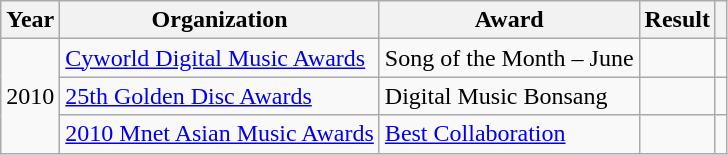<table class="wikitable plainrowheaders">
<tr>
<th scope="col">Year</th>
<th scope="col">Organization</th>
<th scope="col">Award</th>
<th scope="col">Result</th>
<th></th>
</tr>
<tr>
<td rowspan="3">2010</td>
<td><a href='#'>Cyworld Digital Music Awards</a></td>
<td>Song of the Month – June</td>
<td></td>
<td align="center"></td>
</tr>
<tr>
<td><a href='#'>25th Golden Disc Awards</a></td>
<td>Digital Music Bonsang</td>
<td></td>
<td align="center"></td>
</tr>
<tr>
<td><a href='#'>2010 Mnet Asian Music Awards</a></td>
<td><a href='#'>Best Collaboration</a></td>
<td></td>
<td align="center"></td>
</tr>
</table>
